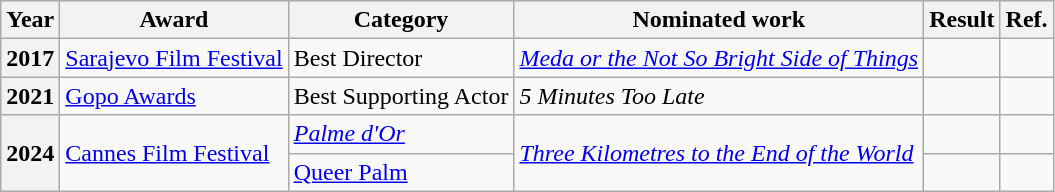<table class="wikitable sortable plainrowheaders">
<tr>
<th scope="col">Year</th>
<th scope="col">Award</th>
<th scope="col">Category</th>
<th scope="col">Nominated work</th>
<th scope="col">Result</th>
<th scope="col">Ref.</th>
</tr>
<tr>
<th scope="row">2017</th>
<td><a href='#'>Sarajevo Film Festival</a></td>
<td>Best Director</td>
<td><em><a href='#'>Meda or the Not So Bright Side of Things</a></em></td>
<td></td>
<td align="center"></td>
</tr>
<tr>
<th scope="row">2021</th>
<td><a href='#'>Gopo Awards</a></td>
<td>Best Supporting Actor</td>
<td><em>5 Minutes Too Late</em></td>
<td></td>
<td align="center"></td>
</tr>
<tr>
<th scope="row" rowspan="2">2024</th>
<td rowspan="2"><a href='#'>Cannes Film Festival</a></td>
<td><em><a href='#'>Palme d'Or</a></em></td>
<td rowspan="2"><em><a href='#'>Three Kilometres to the End of the World</a></em></td>
<td></td>
<td align="center"></td>
</tr>
<tr>
<td><a href='#'>Queer Palm</a></td>
<td></td>
<td align="center"></td>
</tr>
</table>
